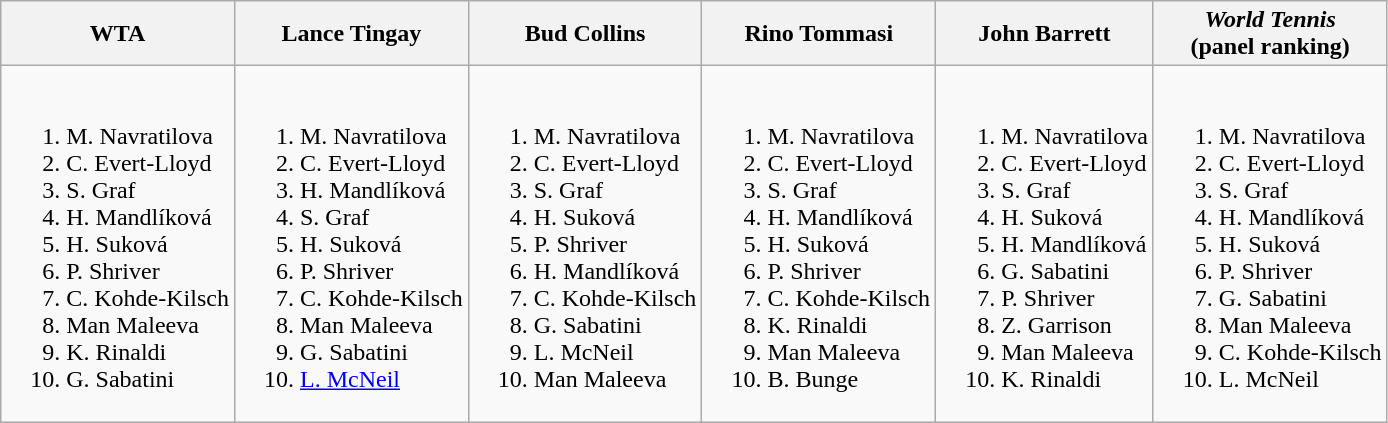<table class="wikitable">
<tr>
<th>WTA</th>
<th>Lance Tingay</th>
<th>Bud Collins</th>
<th>Rino Tommasi</th>
<th>John Barrett</th>
<th><em>World Tennis<br></em>(panel ranking)</th>
</tr>
<tr style="vertical-align: top;">
<td style="white-space: nowrap;"><br><ol><li> M. Navratilova</li><li> C. Evert-Lloyd</li><li> S. Graf</li><li> H. Mandlíková</li><li> H. Suková</li><li> P. Shriver</li><li> C. Kohde-Kilsch</li><li> Man Maleeva</li><li> K. Rinaldi</li><li> G. Sabatini</li></ol></td>
<td style="white-space: nowrap;"><br><ol><li> M. Navratilova</li><li> C. Evert-Lloyd</li><li> H. Mandlíková</li><li> S. Graf</li><li> H. Suková</li><li> P. Shriver</li><li> C. Kohde-Kilsch</li><li> Man Maleeva</li><li> G. Sabatini</li><li> <a href='#'>L. McNeil</a></li></ol></td>
<td style="white-space: nowrap;"><br><ol><li> M. Navratilova</li><li> C. Evert-Lloyd</li><li> S. Graf</li><li> H. Suková</li><li> P. Shriver</li><li> H. Mandlíková</li><li> C. Kohde-Kilsch</li><li> G. Sabatini</li><li> L. McNeil</li><li> Man Maleeva</li></ol></td>
<td style="white-space: nowrap;"><br><ol><li> M. Navratilova</li><li> C. Evert-Lloyd</li><li> S. Graf</li><li> H. Mandlíková</li><li> H. Suková</li><li> P. Shriver</li><li> C. Kohde-Kilsch</li><li> K. Rinaldi</li><li> Man Maleeva</li><li> B. Bunge</li></ol></td>
<td style="white-space: nowrap;"><br><ol><li> M. Navratilova</li><li> C. Evert-Lloyd</li><li> S. Graf</li><li> H. Suková</li><li> H. Mandlíková</li><li> G. Sabatini</li><li> P. Shriver</li><li> Z. Garrison</li><li> Man Maleeva</li><li> K. Rinaldi</li></ol></td>
<td style="white-space: nowrap;"><br><ol><li> M. Navratilova</li><li> C. Evert-Lloyd</li><li> S. Graf</li><li> H. Mandlíková</li><li> H. Suková</li><li> P. Shriver</li><li> G. Sabatini</li><li> Man Maleeva</li><li> C. Kohde-Kilsch</li><li> L. McNeil</li></ol></td>
</tr>
</table>
